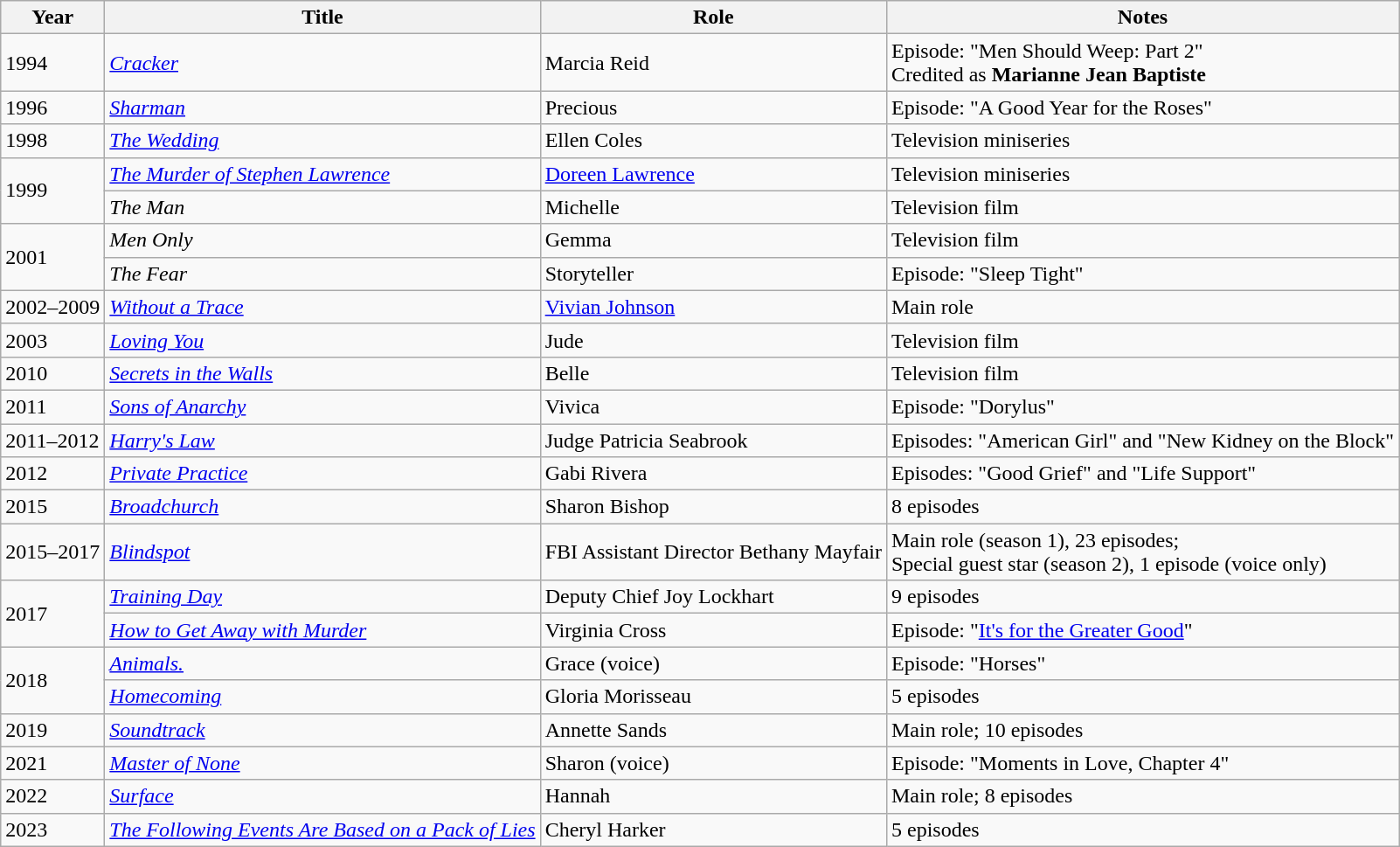<table class="wikitable sortable">
<tr>
<th>Year</th>
<th>Title</th>
<th>Role</th>
<th>Notes</th>
</tr>
<tr>
<td>1994</td>
<td><em><a href='#'>Cracker</a></em></td>
<td>Marcia Reid</td>
<td>Episode: "Men Should Weep: Part 2"<br>Credited as <strong>Marianne Jean Baptiste</strong></td>
</tr>
<tr>
<td>1996</td>
<td><em><a href='#'>Sharman</a></em></td>
<td>Precious</td>
<td>Episode: "A Good Year for the Roses"</td>
</tr>
<tr>
<td>1998</td>
<td><em><a href='#'>The Wedding</a></em></td>
<td>Ellen Coles</td>
<td>Television miniseries</td>
</tr>
<tr>
<td rowspan=2>1999</td>
<td><em><a href='#'>The Murder of Stephen Lawrence</a></em></td>
<td><a href='#'>Doreen Lawrence</a></td>
<td>Television miniseries</td>
</tr>
<tr>
<td><em>The Man</em></td>
<td>Michelle</td>
<td>Television film</td>
</tr>
<tr>
<td rowspan=2>2001</td>
<td><em>Men Only</em></td>
<td>Gemma</td>
<td>Television film</td>
</tr>
<tr>
<td><em>The Fear</em></td>
<td>Storyteller</td>
<td>Episode: "Sleep Tight"</td>
</tr>
<tr>
<td>2002–2009</td>
<td><em><a href='#'>Without a Trace</a></em></td>
<td><a href='#'>Vivian Johnson</a></td>
<td>Main role</td>
</tr>
<tr>
<td>2003</td>
<td><em><a href='#'>Loving You</a></em></td>
<td>Jude</td>
<td>Television film</td>
</tr>
<tr>
<td>2010</td>
<td><em><a href='#'>Secrets in the Walls</a></em></td>
<td>Belle</td>
<td>Television film</td>
</tr>
<tr>
<td>2011</td>
<td><em><a href='#'>Sons of Anarchy</a></em></td>
<td>Vivica</td>
<td>Episode: "Dorylus"</td>
</tr>
<tr>
<td>2011–2012</td>
<td><em><a href='#'>Harry's Law</a></em></td>
<td>Judge Patricia Seabrook</td>
<td>Episodes: "American Girl" and "New Kidney on the Block"</td>
</tr>
<tr>
<td>2012</td>
<td><em><a href='#'>Private Practice</a></em></td>
<td>Gabi Rivera</td>
<td>Episodes: "Good Grief" and "Life Support"</td>
</tr>
<tr>
<td>2015</td>
<td><em><a href='#'>Broadchurch</a></em></td>
<td>Sharon Bishop</td>
<td>8 episodes</td>
</tr>
<tr>
<td>2015–2017</td>
<td><em><a href='#'>Blindspot</a></em></td>
<td>FBI Assistant Director Bethany Mayfair</td>
<td>Main role (season 1), 23 episodes; <br> Special guest star (season 2), 1 episode (voice only)</td>
</tr>
<tr>
<td rowspan="2">2017</td>
<td><em><a href='#'>Training Day</a></em></td>
<td>Deputy Chief Joy Lockhart</td>
<td>9 episodes</td>
</tr>
<tr>
<td><em><a href='#'>How to Get Away with Murder</a></em></td>
<td>Virginia Cross</td>
<td>Episode: "<a href='#'>It's for the Greater Good</a>"</td>
</tr>
<tr>
<td rowspan=2>2018</td>
<td><em><a href='#'>Animals.</a></em></td>
<td>Grace (voice)</td>
<td>Episode: "Horses"</td>
</tr>
<tr>
<td><em><a href='#'>Homecoming</a></em></td>
<td>Gloria Morisseau</td>
<td>5 episodes</td>
</tr>
<tr>
<td>2019</td>
<td><em><a href='#'>Soundtrack</a></em></td>
<td>Annette Sands</td>
<td>Main role; 10 episodes</td>
</tr>
<tr>
<td>2021</td>
<td><em><a href='#'>Master of None</a></em></td>
<td>Sharon (voice)</td>
<td>Episode: "Moments in Love, Chapter 4"</td>
</tr>
<tr>
<td>2022</td>
<td><em><a href='#'>Surface</a></em></td>
<td>Hannah</td>
<td>Main role; 8 episodes</td>
</tr>
<tr>
<td>2023</td>
<td><em><a href='#'>The Following Events Are Based on a Pack of Lies</a></em></td>
<td>Cheryl Harker</td>
<td>5 episodes</td>
</tr>
</table>
